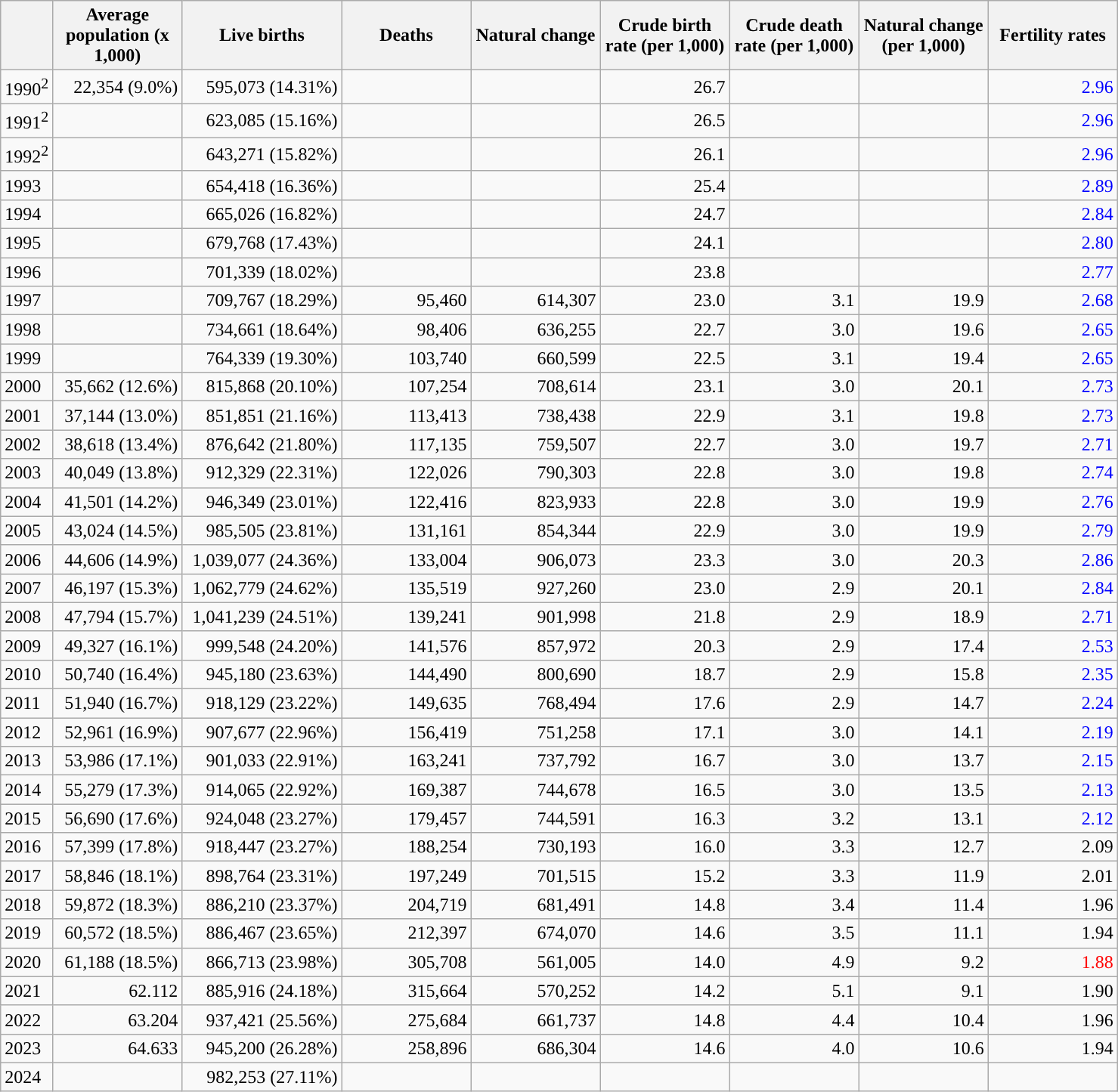<table class="wikitable">
<tr>
<th></th>
<th style="width:80pt;">Average population (x 1,000)</th>
<th style="width:100pt;">Live births</th>
<th style="width:80pt;">Deaths</th>
<th style="width:80pt;">Natural change</th>
<th style="width:80pt;">Crude birth rate (per 1,000)</th>
<th style="width:80pt;">Crude death rate (per 1,000)</th>
<th style="width:80pt;">Natural change (per 1,000)</th>
<th style="width:80pt;">Fertility rates</th>
</tr>
<tr>
<td>1990<sup>2</sup></td>
<td style="text-align:right;">22,354 (9.0%)</td>
<td style="text-align:right;">595,073 (14.31%)</td>
<td style="text-align:right;"></td>
<td style="text-align:right;"></td>
<td style="text-align:right;">26.7</td>
<td style="text-align:right;"></td>
<td style="text-align:right;"></td>
<td style="text-align:right; color:blue;">2.96</td>
</tr>
<tr>
<td>1991<sup>2</sup></td>
<td style="text-align:right;"></td>
<td style="text-align:right;">623,085 (15.16%)</td>
<td style="text-align:right;"></td>
<td style="text-align:right;"></td>
<td style="text-align:right;">26.5</td>
<td style="text-align:right;"></td>
<td style="text-align:right;"></td>
<td style="text-align:right; color:blue;">2.96</td>
</tr>
<tr>
<td>1992<sup>2</sup></td>
<td style="text-align:right;"></td>
<td style="text-align:right;">643,271 (15.82%)</td>
<td style="text-align:right;"></td>
<td style="text-align:right;"></td>
<td style="text-align:right;">26.1</td>
<td style="text-align:right;"></td>
<td style="text-align:right;"></td>
<td style="text-align:right; color:blue;">2.96</td>
</tr>
<tr>
<td>1993</td>
<td style="text-align:right;"></td>
<td style="text-align:right;">654,418 (16.36%)</td>
<td style="text-align:right;"></td>
<td style="text-align:right;"></td>
<td style="text-align:right;">25.4</td>
<td style="text-align:right;"></td>
<td style="text-align:right;"></td>
<td style="text-align:right; color:blue;">2.89</td>
</tr>
<tr>
<td>1994</td>
<td style="text-align:right;"></td>
<td style="text-align:right;">665,026 (16.82%)</td>
<td style="text-align:right;"></td>
<td style="text-align:right;"></td>
<td style="text-align:right;">24.7</td>
<td style="text-align:right;"></td>
<td style="text-align:right;"></td>
<td style="text-align:right; color:blue;">2.84</td>
</tr>
<tr>
<td>1995</td>
<td style="text-align:right;"></td>
<td style="text-align:right;">679,768 (17.43%)</td>
<td style="text-align:right;"></td>
<td style="text-align:right;"></td>
<td style="text-align:right;">24.1</td>
<td style="text-align:right;"></td>
<td style="text-align:right;"></td>
<td style="text-align:right; color:blue;">2.80</td>
</tr>
<tr>
<td>1996</td>
<td style="text-align:right;"></td>
<td style="text-align:right;">701,339 (18.02%)</td>
<td style="text-align:right;"></td>
<td style="text-align:right;"></td>
<td style="text-align:right;">23.8</td>
<td style="text-align:right;"></td>
<td style="text-align:right;"></td>
<td style="text-align:right; color:blue;">2.77</td>
</tr>
<tr>
<td>1997</td>
<td style="text-align:right;"></td>
<td style="text-align:right;">709,767 (18.29%)</td>
<td style="text-align:right;">95,460</td>
<td style="text-align:right;">614,307</td>
<td style="text-align:right;">23.0</td>
<td style="text-align:right;">3.1</td>
<td style="text-align:right;">19.9</td>
<td style="text-align:right; color:blue;">2.68</td>
</tr>
<tr>
<td>1998</td>
<td style="text-align:right;"></td>
<td style="text-align:right;">734,661 (18.64%)</td>
<td style="text-align:right;">98,406</td>
<td style="text-align:right;">636,255</td>
<td style="text-align:right;">22.7</td>
<td style="text-align:right;">3.0</td>
<td style="text-align:right;">19.6</td>
<td style="text-align:right; color:blue;">2.65</td>
</tr>
<tr>
<td>1999</td>
<td style="text-align:right;"></td>
<td style="text-align:right;">764,339 (19.30%)</td>
<td style="text-align:right;">103,740</td>
<td style="text-align:right;">660,599</td>
<td style="text-align:right;">22.5</td>
<td style="text-align:right;">3.1</td>
<td style="text-align:right;">19.4</td>
<td style="text-align:right; color:blue;">2.65</td>
</tr>
<tr>
<td>2000</td>
<td style="text-align:right;">35,662 (12.6%)</td>
<td style="text-align:right;">815,868 (20.10%)</td>
<td style="text-align:right;">107,254</td>
<td style="text-align:right;">708,614</td>
<td style="text-align:right;">23.1</td>
<td style="text-align:right;">3.0</td>
<td style="text-align:right;">20.1</td>
<td style="text-align:right; color:blue;">2.73</td>
</tr>
<tr>
<td>2001</td>
<td style="text-align:right;">37,144 (13.0%)</td>
<td style="text-align:right;">851,851 (21.16%)</td>
<td style="text-align:right;">113,413</td>
<td style="text-align:right;">738,438</td>
<td style="text-align:right;">22.9</td>
<td style="text-align:right;">3.1</td>
<td style="text-align:right;">19.8</td>
<td style="text-align:right; color:blue;">2.73</td>
</tr>
<tr>
<td>2002</td>
<td style="text-align:right;">38,618 (13.4%)</td>
<td style="text-align:right;">876,642 (21.80%)</td>
<td style="text-align:right;">117,135</td>
<td style="text-align:right;">759,507</td>
<td style="text-align:right;">22.7</td>
<td style="text-align:right;">3.0</td>
<td style="text-align:right;">19.7</td>
<td style="text-align:right; color:blue;">2.71</td>
</tr>
<tr>
<td>2003</td>
<td style="text-align:right;">40,049 (13.8%)</td>
<td style="text-align:right;">912,329 (22.31%)</td>
<td style="text-align:right;">122,026</td>
<td style="text-align:right;">790,303</td>
<td style="text-align:right;">22.8</td>
<td style="text-align:right;">3.0</td>
<td style="text-align:right;">19.8</td>
<td style="text-align:right; color:blue;">2.74</td>
</tr>
<tr>
<td>2004</td>
<td style="text-align:right;">41,501 (14.2%)</td>
<td style="text-align:right;">946,349 (23.01%)</td>
<td style="text-align:right;">122,416</td>
<td style="text-align:right;">823,933</td>
<td style="text-align:right;">22.8</td>
<td style="text-align:right;">3.0</td>
<td style="text-align:right;">19.9</td>
<td style="text-align:right; color:blue;">2.76</td>
</tr>
<tr>
<td>2005</td>
<td style="text-align:right;">43,024 (14.5%)</td>
<td style="text-align:right;">985,505 (23.81%)</td>
<td style="text-align:right;">131,161</td>
<td style="text-align:right;">854,344</td>
<td style="text-align:right;">22.9</td>
<td style="text-align:right;">3.0</td>
<td style="text-align:right;">19.9</td>
<td style="text-align:right; color:blue;">2.79</td>
</tr>
<tr>
<td>2006</td>
<td style="text-align:right;">44,606 (14.9%)</td>
<td style="text-align:right;">1,039,077 (24.36%)</td>
<td style="text-align:right;">133,004</td>
<td style="text-align:right;">906,073</td>
<td style="text-align:right;">23.3</td>
<td style="text-align:right;">3.0</td>
<td style="text-align:right;">20.3</td>
<td style="text-align:right; color:blue;">2.86</td>
</tr>
<tr>
<td>2007</td>
<td style="text-align:right;">46,197 (15.3%)</td>
<td style="text-align:right;">1,062,779 (24.62%)</td>
<td style="text-align:right;">135,519</td>
<td style="text-align:right;">927,260</td>
<td style="text-align:right;">23.0</td>
<td style="text-align:right;">2.9</td>
<td style="text-align:right;">20.1</td>
<td style="text-align:right; color:blue;">2.84</td>
</tr>
<tr>
<td>2008</td>
<td style="text-align:right;">47,794 (15.7%)</td>
<td style="text-align:right;">1,041,239 (24.51%)</td>
<td style="text-align:right;">139,241</td>
<td style="text-align:right;">901,998</td>
<td style="text-align:right;">21.8</td>
<td style="text-align:right;">2.9</td>
<td style="text-align:right;">18.9</td>
<td style="text-align:right; color:blue;">2.71</td>
</tr>
<tr>
<td>2009</td>
<td style="text-align:right;">49,327 (16.1%)</td>
<td style="text-align:right;">999,548 (24.20%)</td>
<td style="text-align:right;">141,576</td>
<td style="text-align:right;">857,972</td>
<td style="text-align:right;">20.3</td>
<td style="text-align:right;">2.9</td>
<td style="text-align:right;">17.4</td>
<td style="text-align:right; color:blue;">2.53</td>
</tr>
<tr>
<td>2010</td>
<td style="text-align:right;">50,740 (16.4%)</td>
<td style="text-align:right;">945,180 (23.63%)</td>
<td style="text-align:right;">144,490</td>
<td style="text-align:right;">800,690</td>
<td style="text-align:right;">18.7</td>
<td style="text-align:right;">2.9</td>
<td style="text-align:right;">15.8</td>
<td style="text-align:right; color:blue;">2.35</td>
</tr>
<tr>
<td>2011</td>
<td style="text-align:right;">51,940 (16.7%)</td>
<td style="text-align:right;">918,129 (23.22%)</td>
<td style="text-align:right;">149,635</td>
<td style="text-align:right;">768,494</td>
<td style="text-align:right;">17.6</td>
<td style="text-align:right;">2.9</td>
<td style="text-align:right;">14.7</td>
<td style="text-align:right; color:blue;">2.24</td>
</tr>
<tr>
<td>2012</td>
<td style="text-align:right;">52,961 (16.9%)</td>
<td style="text-align:right;">907,677 (22.96%)</td>
<td style="text-align:right;">156,419</td>
<td style="text-align:right;">751,258</td>
<td style="text-align:right;">17.1</td>
<td style="text-align:right;">3.0</td>
<td style="text-align:right;">14.1</td>
<td style="text-align:right; color:blue;">2.19</td>
</tr>
<tr>
<td>2013</td>
<td style="text-align:right;">53,986 (17.1%)</td>
<td style="text-align:right;">901,033 (22.91%)</td>
<td style="text-align:right;">163,241</td>
<td style="text-align:right;">737,792</td>
<td style="text-align:right;">16.7</td>
<td style="text-align:right;">3.0</td>
<td style="text-align:right;">13.7</td>
<td style="text-align:right; color:blue;">2.15</td>
</tr>
<tr>
<td>2014</td>
<td style="text-align:right;">55,279 (17.3%)</td>
<td style="text-align:right;">914,065 (22.92%)</td>
<td style="text-align:right;">169,387</td>
<td style="text-align:right;">744,678</td>
<td style="text-align:right">16.5</td>
<td style="text-align:right;">3.0</td>
<td style="text-align:right;">13.5</td>
<td style="text-align:right; color:blue;">2.13</td>
</tr>
<tr>
<td>2015</td>
<td style="text-align:right;">56,690 (17.6%)</td>
<td style="text-align:right;">924,048 (23.27%)</td>
<td style="text-align:right;">179,457</td>
<td style="text-align:right;">744,591</td>
<td style="text-align:right">16.3</td>
<td style="text-align:right;">3.2</td>
<td style="text-align:right;">13.1</td>
<td style="text-align:right; color:blue;">2.12</td>
</tr>
<tr>
<td>2016</td>
<td style="text-align:right;">57,399 (17.8%)</td>
<td style="text-align:right;">918,447 (23.27%)</td>
<td style="text-align:right;">188,254</td>
<td style="text-align:right;">730,193</td>
<td style="text-align:right">16.0</td>
<td style="text-align:right;">3.3</td>
<td style="text-align:right;">12.7</td>
<td style="text-align:right;">2.09</td>
</tr>
<tr>
<td>2017</td>
<td style="text-align:right;">58,846 (18.1%)</td>
<td style="text-align:right;">898,764 (23.31%)</td>
<td style="text-align:right;">197,249</td>
<td style="text-align:right;">701,515</td>
<td style="text-align:right">15.2</td>
<td style="text-align:right;">3.3</td>
<td style="text-align:right;">11.9</td>
<td style="text-align:right;">2.01</td>
</tr>
<tr>
<td>2018</td>
<td style="text-align:right;">59,872 (18.3%)</td>
<td style="text-align:right;">886,210 (23.37%)</td>
<td style="text-align:right;">204,719</td>
<td style="text-align:right;">681,491</td>
<td style="text-align:right;">14.8</td>
<td style="text-align:right;">3.4</td>
<td style="text-align:right;">11.4</td>
<td style="text-align:right;">1.96</td>
</tr>
<tr>
<td>2019</td>
<td style="text-align:right;">60,572 (18.5%)</td>
<td style="text-align:right;">886,467 (23.65%)</td>
<td style="text-align:right;">212,397</td>
<td style="text-align:right;">674,070</td>
<td style="text-align:right;">14.6</td>
<td style="text-align:right;">3.5</td>
<td style="text-align:right;">11.1</td>
<td style="text-align:right;">1.94</td>
</tr>
<tr>
<td>2020</td>
<td style="text-align:right;">61,188 (18.5%)</td>
<td style="text-align:right;">866,713 (23.98%)</td>
<td style="text-align:right;">305,708</td>
<td style="text-align:right;">561,005</td>
<td style="text-align:right;">14.0</td>
<td style="text-align:right;">4.9</td>
<td style="text-align:right;">9.2</td>
<td style="text-align:right; color:red;">1.88</td>
</tr>
<tr>
<td>2021</td>
<td style="text-align:right;">62.112</td>
<td style="text-align:right;">885,916 (24.18%)</td>
<td style="text-align:right;">315,664</td>
<td style="text-align:right;">570,252</td>
<td style="text-align:right;">14.2</td>
<td style="text-align:right;">5.1</td>
<td style="text-align:right;">9.1</td>
<td style="text-align:right;">1.90</td>
</tr>
<tr>
<td>2022</td>
<td style="text-align:right;">63.204</td>
<td style="text-align:right;">937,421 (25.56%)</td>
<td style="text-align:right;">275,684</td>
<td style="text-align:right;">661,737</td>
<td style="text-align:right;">14.8</td>
<td style="text-align:right;">4.4</td>
<td style="text-align:right;">10.4</td>
<td style="text-align:right;">1.96</td>
</tr>
<tr>
<td>2023</td>
<td style="text-align:right;">64.633</td>
<td style="text-align:right;">945,200 (26.28%)</td>
<td style="text-align:right;">258,896</td>
<td style="text-align:right;">686,304</td>
<td style="text-align:right;">14.6</td>
<td style="text-align:right;">4.0</td>
<td style="text-align:right;">10.6</td>
<td style="text-align:right;">1.94</td>
</tr>
<tr>
<td>2024</td>
<td style="text-align:right;"></td>
<td style="text-align:right;">982,253 (27.11%)</td>
<td style="text-align:right;"></td>
<td style="text-align:right;"></td>
<td style="text-align:right;"></td>
<td style="text-align:right;"></td>
<td style="text-align:right;"></td>
<td style="text-align:right;"></td>
</tr>
</table>
